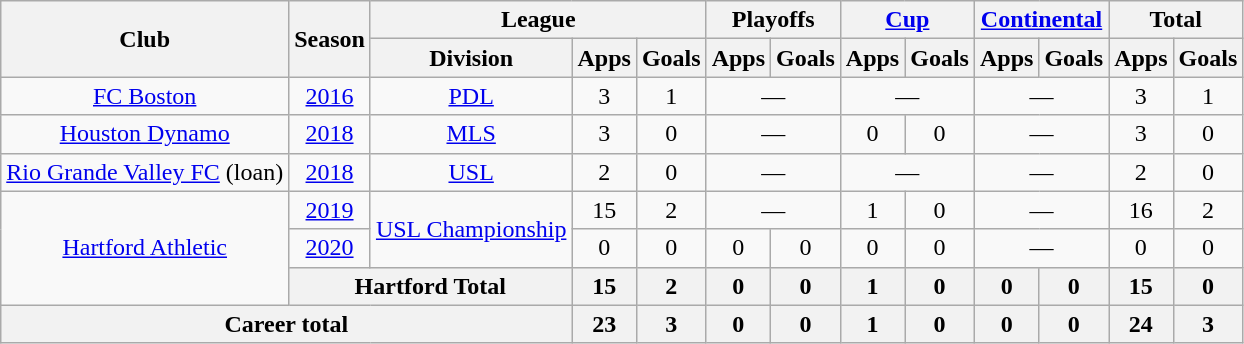<table class="wikitable" style="text-align: center;">
<tr>
<th rowspan=2>Club</th>
<th rowspan=2>Season</th>
<th colspan=3>League</th>
<th colspan=2>Playoffs</th>
<th colspan=2><a href='#'>Cup</a></th>
<th colspan=2><a href='#'>Continental</a></th>
<th colspan=2>Total</th>
</tr>
<tr>
<th>Division</th>
<th>Apps</th>
<th>Goals</th>
<th>Apps</th>
<th>Goals</th>
<th>Apps</th>
<th>Goals</th>
<th>Apps</th>
<th>Goals</th>
<th>Apps</th>
<th>Goals</th>
</tr>
<tr>
<td><a href='#'>FC Boston</a></td>
<td><a href='#'>2016</a></td>
<td><a href='#'>PDL</a></td>
<td>3</td>
<td>1</td>
<td colspan=2>—</td>
<td colspan="2">—</td>
<td colspan="2">—</td>
<td>3</td>
<td>1</td>
</tr>
<tr>
<td><a href='#'>Houston Dynamo</a></td>
<td><a href='#'>2018</a></td>
<td><a href='#'>MLS</a></td>
<td>3</td>
<td>0</td>
<td colspan=2>—</td>
<td>0</td>
<td>0</td>
<td colspan=2>—</td>
<td>3</td>
<td>0</td>
</tr>
<tr>
<td><a href='#'>Rio Grande Valley FC</a> (loan)</td>
<td><a href='#'>2018</a></td>
<td><a href='#'>USL</a></td>
<td>2</td>
<td>0</td>
<td colspan=2>—</td>
<td colspan="2">—</td>
<td colspan="2">—</td>
<td>2</td>
<td>0</td>
</tr>
<tr>
<td rowspan="3"><a href='#'>Hartford Athletic</a></td>
<td><a href='#'>2019</a></td>
<td rowspan="2"><a href='#'>USL Championship</a></td>
<td>15</td>
<td>2</td>
<td colspan="2">—</td>
<td>1</td>
<td>0</td>
<td colspan=2>—</td>
<td>16</td>
<td>2</td>
</tr>
<tr>
<td><a href='#'>2020</a></td>
<td>0</td>
<td>0</td>
<td>0</td>
<td>0</td>
<td>0</td>
<td>0</td>
<td colspan="2">—</td>
<td>0</td>
<td>0</td>
</tr>
<tr>
<th colspan="2">Hartford Total</th>
<th>15</th>
<th>2</th>
<th>0</th>
<th>0</th>
<th>1</th>
<th>0</th>
<th>0</th>
<th>0</th>
<th>15</th>
<th>0</th>
</tr>
<tr>
<th colspan=3>Career total</th>
<th>23</th>
<th>3</th>
<th>0</th>
<th>0</th>
<th>1</th>
<th>0</th>
<th>0</th>
<th>0</th>
<th>24</th>
<th>3</th>
</tr>
</table>
